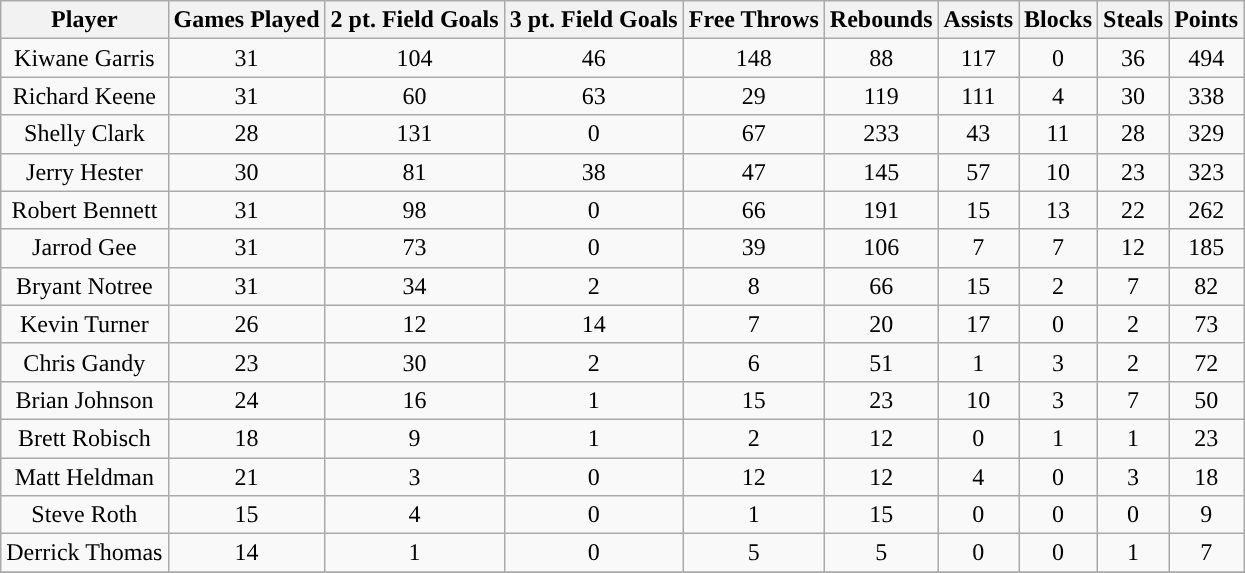<table class="wikitable sortable" style="text-align:center">
<tr>
<th>Player</th>
<th>Games Played</th>
<th>2 pt. Field Goals</th>
<th>3 pt. Field Goals</th>
<th>Free Throws</th>
<th>Rebounds</th>
<th>Assists</th>
<th>Blocks</th>
<th>Steals</th>
<th>Points</th>
</tr>
<tr align="center" bgcolor="">
<td>Kiwane Garris</td>
<td>31</td>
<td>104</td>
<td>46</td>
<td>148</td>
<td>88</td>
<td>117</td>
<td>0</td>
<td>36</td>
<td>494</td>
</tr>
<tr align="center" bgcolor="">
<td>Richard Keene</td>
<td>31</td>
<td>60</td>
<td>63</td>
<td>29</td>
<td>119</td>
<td>111</td>
<td>4</td>
<td>30</td>
<td>338</td>
</tr>
<tr align="center" bgcolor="">
<td>Shelly Clark</td>
<td>28</td>
<td>131</td>
<td>0</td>
<td>67</td>
<td>233</td>
<td>43</td>
<td>11</td>
<td>28</td>
<td>329</td>
</tr>
<tr align="center" bgcolor="">
<td>Jerry Hester</td>
<td>30</td>
<td>81</td>
<td>38</td>
<td>47</td>
<td>145</td>
<td>57</td>
<td>10</td>
<td>23</td>
<td>323</td>
</tr>
<tr align="center" bgcolor="">
<td>Robert Bennett</td>
<td>31</td>
<td>98</td>
<td>0</td>
<td>66</td>
<td>191</td>
<td>15</td>
<td>13</td>
<td>22</td>
<td>262</td>
</tr>
<tr align="center" bgcolor="">
<td>Jarrod Gee</td>
<td>31</td>
<td>73</td>
<td>0</td>
<td>39</td>
<td>106</td>
<td>7</td>
<td>7</td>
<td>12</td>
<td>185</td>
</tr>
<tr align="center" bgcolor="">
<td>Bryant Notree</td>
<td>31</td>
<td>34</td>
<td>2</td>
<td>8</td>
<td>66</td>
<td>15</td>
<td>2</td>
<td>7</td>
<td>82</td>
</tr>
<tr align="center" bgcolor="">
<td>Kevin Turner</td>
<td>26</td>
<td>12</td>
<td>14</td>
<td>7</td>
<td>20</td>
<td>17</td>
<td>0</td>
<td>2</td>
<td>73</td>
</tr>
<tr align="center" bgcolor="">
<td>Chris Gandy</td>
<td>23</td>
<td>30</td>
<td>2</td>
<td>6</td>
<td>51</td>
<td>1</td>
<td>3</td>
<td>2</td>
<td>72</td>
</tr>
<tr align="center" bgcolor="">
<td>Brian Johnson</td>
<td>24</td>
<td>16</td>
<td>1</td>
<td>15</td>
<td>23</td>
<td>10</td>
<td>3</td>
<td>7</td>
<td>50</td>
</tr>
<tr align="center" bgcolor="">
<td>Brett Robisch</td>
<td>18</td>
<td>9</td>
<td>1</td>
<td>2</td>
<td>12</td>
<td>0</td>
<td>1</td>
<td>1</td>
<td>23</td>
</tr>
<tr align="center" bgcolor="">
<td>Matt Heldman</td>
<td>21</td>
<td>3</td>
<td>0</td>
<td>12</td>
<td>12</td>
<td>4</td>
<td>0</td>
<td>3</td>
<td>18</td>
</tr>
<tr align="center" bgcolor="">
<td>Steve Roth</td>
<td>15</td>
<td>4</td>
<td>0</td>
<td>1</td>
<td>15</td>
<td>0</td>
<td>0</td>
<td>0</td>
<td>9</td>
</tr>
<tr align="center" bgcolor="">
<td>Derrick Thomas</td>
<td>14</td>
<td>1</td>
<td>0</td>
<td>5</td>
<td>5</td>
<td>0</td>
<td>0</td>
<td>1</td>
<td>7</td>
</tr>
<tr align="center" bgcolor="">
</tr>
</table>
